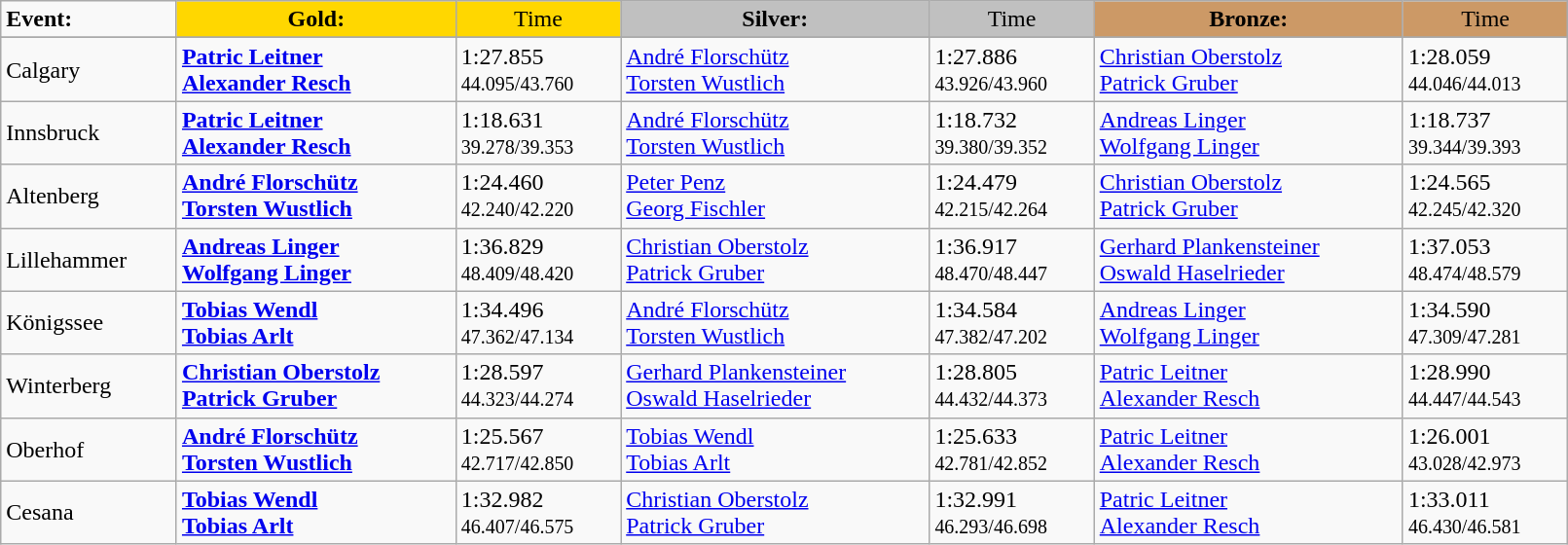<table class="wikitable" width=85%>
<tr>
<td><strong>Event:</strong></td>
<td style="text-align:center;background-color:gold;"><strong>Gold:</strong></td>
<td style="text-align:center;background-color:gold;">Time</td>
<td style="text-align:center;background-color:silver;"><strong>Silver:</strong></td>
<td style="text-align:center;background-color:silver;">Time</td>
<td style="text-align:center;background-color:#CC9966;"><strong>Bronze:</strong></td>
<td style="text-align:center;background-color:#CC9966;">Time</td>
</tr>
<tr bgcolor="#cccccc">
</tr>
<tr>
<td>Calgary</td>
<td><strong><a href='#'>Patric Leitner</a> <br> <a href='#'>Alexander Resch</a></strong><br><small> </small></td>
<td>1:27.855 <br><small>44.095/43.760</small></td>
<td><a href='#'>André Florschütz</a> <br> <a href='#'>Torsten Wustlich</a><br><small></small></td>
<td>1:27.886 <br><small>43.926/43.960</small></td>
<td><a href='#'>Christian Oberstolz</a> <br> <a href='#'>Patrick Gruber</a> <br> <small></small></td>
<td>1:28.059 <br><small>44.046/44.013</small></td>
</tr>
<tr>
<td>Innsbruck</td>
<td><strong><a href='#'>Patric Leitner</a> <br> <a href='#'>Alexander Resch</a></strong><br><small> </small></td>
<td>1:18.631 <br><small>39.278/39.353</small></td>
<td><a href='#'>André Florschütz</a> <br> <a href='#'>Torsten Wustlich</a><br><small></small></td>
<td>1:18.732 <br><small>39.380/39.352</small></td>
<td><a href='#'>Andreas Linger</a> <br> <a href='#'>Wolfgang Linger</a><br><small></small></td>
<td>1:18.737<br><small>39.344/39.393</small></td>
</tr>
<tr>
<td>Altenberg</td>
<td><strong><a href='#'>André Florschütz</a> <br> <a href='#'>Torsten Wustlich</a></strong><br><small></small></td>
<td>1:24.460 <br><small>42.240/42.220</small></td>
<td><a href='#'>Peter Penz</a> <br> <a href='#'>Georg Fischler</a><br><small></small></td>
<td>1:24.479<br><small>42.215/42.264</small></td>
<td><a href='#'>Christian Oberstolz</a> <br> <a href='#'>Patrick Gruber</a> <br> <small></small></td>
<td>1:24.565 <br><small>42.245/42.320</small></td>
</tr>
<tr>
<td>Lillehammer</td>
<td><strong><a href='#'>Andreas Linger</a> <br> <a href='#'>Wolfgang Linger</a></strong><br><small></small></td>
<td>1:36.829<br><small>48.409/48.420</small></td>
<td><a href='#'>Christian Oberstolz</a> <br> <a href='#'>Patrick Gruber</a> <br> <small></small></td>
<td>1:36.917 <br><small>48.470/48.447</small></td>
<td><a href='#'>Gerhard Plankensteiner</a> <br> <a href='#'>Oswald Haselrieder</a> <br> <small></small></td>
<td>1:37.053 <br><small>48.474/48.579</small></td>
</tr>
<tr>
<td>Königssee</td>
<td><strong><a href='#'>Tobias Wendl</a> <br> <a href='#'>Tobias Arlt</a></strong><br><small> </small></td>
<td>1:34.496 <br><small>47.362/47.134</small></td>
<td><a href='#'>André Florschütz</a> <br> <a href='#'>Torsten Wustlich</a><br><small></small></td>
<td>1:34.584 <br><small>47.382/47.202</small></td>
<td><a href='#'>Andreas Linger</a> <br> <a href='#'>Wolfgang Linger</a><br><small></small></td>
<td>1:34.590<br><small>47.309/47.281</small></td>
</tr>
<tr>
<td>Winterberg</td>
<td><strong><a href='#'>Christian Oberstolz</a> <br> <a href='#'>Patrick Gruber</a></strong> <br> <small></small></td>
<td>1:28.597 <br><small>44.323/44.274</small></td>
<td><a href='#'>Gerhard Plankensteiner</a> <br> <a href='#'>Oswald Haselrieder</a> <br> <small></small></td>
<td>1:28.805 <br><small>44.432/44.373</small></td>
<td><a href='#'>Patric Leitner</a> <br> <a href='#'>Alexander Resch</a><br><small> </small></td>
<td>1:28.990 <br><small>44.447/44.543</small></td>
</tr>
<tr>
<td>Oberhof</td>
<td><strong><a href='#'>André Florschütz</a> <br> <a href='#'>Torsten Wustlich</a></strong><br><small></small></td>
<td>1:25.567 <br><small>42.717/42.850</small></td>
<td><a href='#'>Tobias Wendl</a> <br> <a href='#'>Tobias Arlt</a><br><small> </small></td>
<td>1:25.633 <br><small>42.781/42.852</small></td>
<td><a href='#'>Patric Leitner</a> <br> <a href='#'>Alexander Resch</a><br><small> </small></td>
<td>1:26.001 <br><small>43.028/42.973</small></td>
</tr>
<tr>
<td>Cesana</td>
<td><strong><a href='#'>Tobias Wendl</a> <br> <a href='#'>Tobias Arlt</a></strong><br><small> </small></td>
<td>1:32.982 <br><small>46.407/46.575</small></td>
<td><a href='#'>Christian Oberstolz</a> <br> <a href='#'>Patrick Gruber</a> <br> <small></small></td>
<td>1:32.991 <br><small>46.293/46.698</small></td>
<td><a href='#'>Patric Leitner</a> <br> <a href='#'>Alexander Resch</a><br><small> </small></td>
<td>1:33.011 <br><small>46.430/46.581</small></td>
</tr>
</table>
